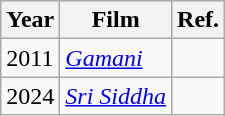<table class="wikitable">
<tr>
<th>Year</th>
<th>Film</th>
<th>Ref.</th>
</tr>
<tr>
<td>2011</td>
<td><em><a href='#'>Gamani</a></em></td>
<td></td>
</tr>
<tr>
<td>2024</td>
<td><em><a href='#'>Sri Siddha</a></em></td>
<td></td>
</tr>
</table>
